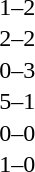<table cellspacing=1 width=70%>
<tr>
<th width=25%></th>
<th width=30%></th>
<th width=15%></th>
<th width=30%></th>
</tr>
<tr>
<td></td>
<td align=right></td>
<td align=center>1–2</td>
<td></td>
</tr>
<tr>
<td></td>
<td align=right></td>
<td align=center>2–2</td>
<td></td>
</tr>
<tr>
<td></td>
<td align=right></td>
<td align=center>0–3</td>
<td></td>
</tr>
<tr>
<td></td>
<td align=right></td>
<td align=center>5–1</td>
<td></td>
</tr>
<tr>
<td></td>
<td align=right></td>
<td align=center>0–0</td>
<td></td>
</tr>
<tr>
<td></td>
<td align=right></td>
<td align=center>1–0</td>
<td></td>
</tr>
</table>
